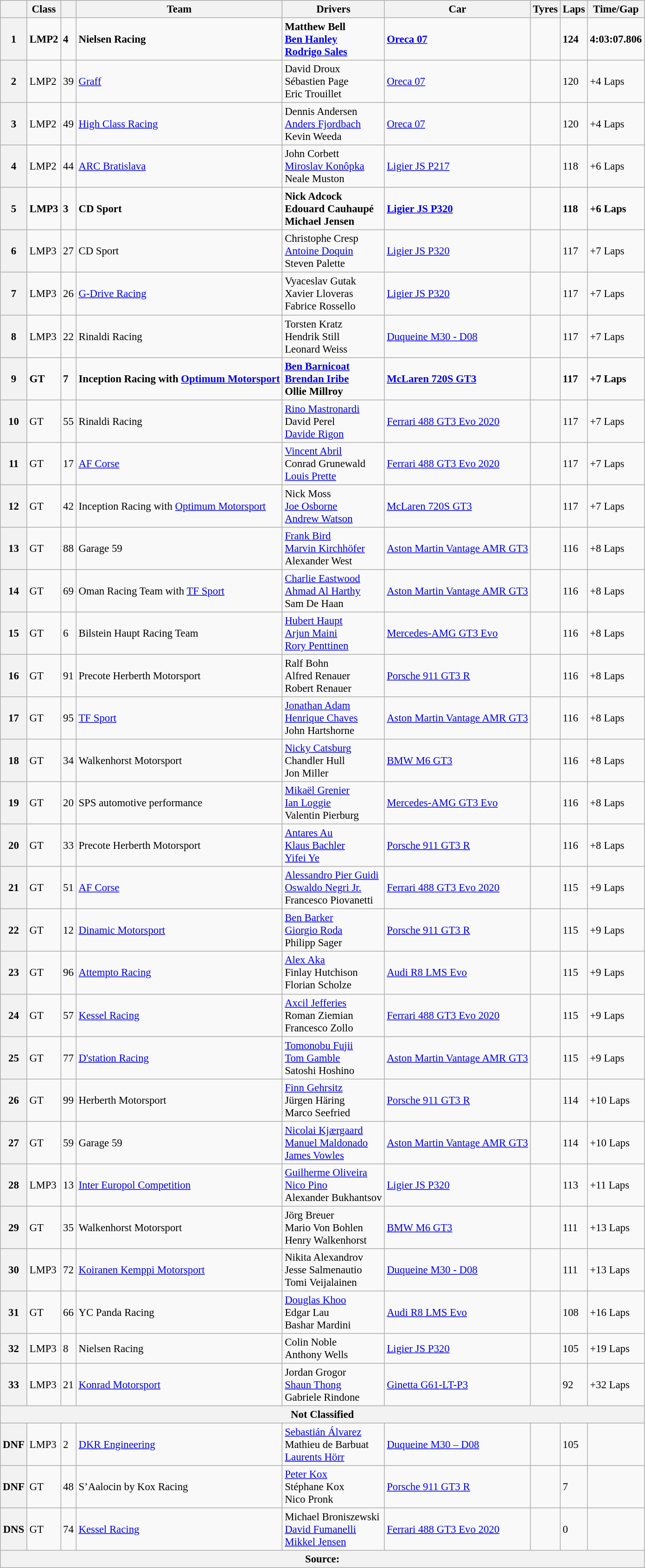<table class="wikitable" style="font-size:95%;">
<tr>
<th></th>
<th>Class</th>
<th></th>
<th>Team</th>
<th>Drivers</th>
<th>Car</th>
<th>Tyres</th>
<th>Laps</th>
<th>Time/Gap</th>
</tr>
<tr>
<th>1</th>
<td><strong>LMP2</strong></td>
<td><strong>4</strong></td>
<td><strong> Nielsen Racing</strong></td>
<td><strong> Matthew Bell<br> <a href='#'>Ben Hanley</a><br> <a href='#'>Rodrigo Sales</a></strong></td>
<td><strong><a href='#'>Oreca 07</a></strong></td>
<td></td>
<td><strong>124</strong></td>
<td><strong>4:03:07.806</strong></td>
</tr>
<tr>
<th>2</th>
<td>LMP2</td>
<td>39</td>
<td> <a href='#'>Graff</a></td>
<td> David Droux<br> Sébastien Page<br> Eric Trouillet</td>
<td><a href='#'>Oreca 07</a></td>
<td></td>
<td>120</td>
<td>+4 Laps</td>
</tr>
<tr>
<th>3</th>
<td>LMP2</td>
<td>49</td>
<td> <a href='#'>High Class Racing</a></td>
<td> Dennis Andersen<br> <a href='#'>Anders Fjordbach</a><br> Kevin Weeda</td>
<td><a href='#'>Oreca 07</a></td>
<td></td>
<td>120</td>
<td>+4 Laps</td>
</tr>
<tr>
<th>4</th>
<td>LMP2</td>
<td>44</td>
<td> <a href='#'>ARC Bratislava</a></td>
<td> John Corbett<br> <a href='#'>Miroslav Konôpka</a><br> Neale Muston</td>
<td><a href='#'>Ligier JS P217</a></td>
<td></td>
<td>118</td>
<td>+6 Laps</td>
</tr>
<tr>
<th>5</th>
<td><strong>LMP3</strong></td>
<td><strong>3</strong></td>
<td><strong> CD Sport</strong></td>
<td><strong> Nick Adcock<br> Edouard Cauhaupé<br> Michael Jensen</strong></td>
<td><strong><a href='#'>Ligier JS P320</a></strong></td>
<td></td>
<td><strong>118</strong></td>
<td><strong>+6 Laps</strong></td>
</tr>
<tr>
<th>6</th>
<td>LMP3</td>
<td>27</td>
<td> CD Sport</td>
<td> Christophe Cresp<br> <a href='#'>Antoine Doquin</a><br> Steven Palette</td>
<td><a href='#'>Ligier JS P320</a></td>
<td></td>
<td>117</td>
<td>+7 Laps</td>
</tr>
<tr>
<th>7</th>
<td>LMP3</td>
<td>26</td>
<td> <a href='#'>G-Drive Racing</a></td>
<td> Vyaceslav Gutak<br> Xavier Lloveras<br> Fabrice Rossello</td>
<td><a href='#'>Ligier JS P320</a></td>
<td></td>
<td>117</td>
<td>+7 Laps</td>
</tr>
<tr>
<th>8</th>
<td>LMP3</td>
<td>22</td>
<td> Rinaldi Racing</td>
<td> Torsten Kratz<br> Hendrik Still<br> Leonard Weiss</td>
<td><a href='#'>Duqueine M30 - D08</a></td>
<td></td>
<td>117</td>
<td>+7 Laps</td>
</tr>
<tr>
<th>9</th>
<td><strong>GT</strong></td>
<td><strong>7</strong></td>
<td><strong> Inception Racing with <a href='#'>Optimum Motorsport</a></strong></td>
<td><strong> <a href='#'>Ben Barnicoat</a><br> <a href='#'>Brendan Iribe</a><br> Ollie Millroy</strong></td>
<td><a href='#'><strong>McLaren 720S GT3</strong></a></td>
<td></td>
<td><strong>117</strong></td>
<td><strong>+7 Laps</strong></td>
</tr>
<tr>
<th>10</th>
<td>GT</td>
<td>55</td>
<td> Rinaldi Racing</td>
<td> <a href='#'>Rino Mastronardi</a><br> David Perel<br> <a href='#'>Davide Rigon</a></td>
<td><a href='#'>Ferrari 488 GT3 Evo 2020</a></td>
<td></td>
<td>117</td>
<td>+7 Laps</td>
</tr>
<tr>
<th>11</th>
<td>GT</td>
<td>17</td>
<td> <a href='#'>AF Corse</a></td>
<td> <a href='#'>Vincent Abril</a><br> Conrad Grunewald<br> <a href='#'>Louis Prette</a></td>
<td><a href='#'>Ferrari 488 GT3 Evo 2020</a></td>
<td></td>
<td>117</td>
<td>+7 Laps</td>
</tr>
<tr>
<th>12</th>
<td>GT</td>
<td>42</td>
<td> Inception Racing with <a href='#'>Optimum Motorsport</a></td>
<td> Nick Moss<br> <a href='#'>Joe Osborne</a><br> <a href='#'>Andrew Watson</a></td>
<td><a href='#'>McLaren 720S GT3</a></td>
<td></td>
<td>117</td>
<td>+7 Laps</td>
</tr>
<tr>
<th>13</th>
<td>GT</td>
<td>88</td>
<td> Garage 59</td>
<td> <a href='#'>Frank Bird</a><br> <a href='#'>Marvin Kirchhöfer</a><br> Alexander West</td>
<td><a href='#'>Aston Martin Vantage AMR GT3</a></td>
<td></td>
<td>116</td>
<td>+8 Laps</td>
</tr>
<tr>
<th>14</th>
<td>GT</td>
<td>69</td>
<td> Oman Racing Team with <a href='#'>TF Sport</a></td>
<td> <a href='#'>Charlie Eastwood</a><br> <a href='#'>Ahmad Al Harthy</a><br> Sam De Haan</td>
<td><a href='#'>Aston Martin Vantage AMR GT3</a></td>
<td></td>
<td>116</td>
<td>+8 Laps</td>
</tr>
<tr>
<th>15</th>
<td>GT</td>
<td>6</td>
<td> Bilstein Haupt Racing Team</td>
<td> <a href='#'>Hubert Haupt</a><br> <a href='#'>Arjun Maini</a><br> <a href='#'>Rory Penttinen</a></td>
<td><a href='#'>Mercedes-AMG GT3 Evo</a></td>
<td></td>
<td>116</td>
<td>+8 Laps</td>
</tr>
<tr>
<th>16</th>
<td>GT</td>
<td>91</td>
<td> Precote Herberth Motorsport</td>
<td> Ralf Bohn<br> Alfred Renauer<br> Robert Renauer</td>
<td><a href='#'>Porsche 911 GT3 R</a></td>
<td></td>
<td>116</td>
<td>+8 Laps</td>
</tr>
<tr>
<th>17</th>
<td>GT</td>
<td>95</td>
<td> <a href='#'>TF Sport</a></td>
<td> <a href='#'>Jonathan Adam</a><br> <a href='#'>Henrique Chaves</a><br> John Hartshorne</td>
<td><a href='#'>Aston Martin Vantage AMR GT3</a></td>
<td></td>
<td>116</td>
<td>+8 Laps</td>
</tr>
<tr>
<th>18</th>
<td>GT</td>
<td>34</td>
<td> Walkenhorst Motorsport</td>
<td> <a href='#'>Nicky Catsburg</a><br> Chandler Hull<br> Jon Miller</td>
<td><a href='#'>BMW M6 GT3</a></td>
<td></td>
<td>116</td>
<td>+8 Laps</td>
</tr>
<tr>
<th>19</th>
<td>GT</td>
<td>20</td>
<td> SPS automotive performance</td>
<td> <a href='#'>Mikaël Grenier</a><br> <a href='#'>Ian Loggie</a><br> Valentin Pierburg</td>
<td><a href='#'>Mercedes-AMG GT3 Evo</a></td>
<td></td>
<td>116</td>
<td>+8 Laps</td>
</tr>
<tr>
<th>20</th>
<td>GT</td>
<td>33</td>
<td> Precote Herberth Motorsport</td>
<td> <a href='#'>Antares Au</a><br> <a href='#'>Klaus Bachler</a><br> <a href='#'>Yifei Ye</a></td>
<td><a href='#'>Porsche 911 GT3 R</a></td>
<td></td>
<td>116</td>
<td>+8 Laps</td>
</tr>
<tr>
<th>21</th>
<td>GT</td>
<td>51</td>
<td> <a href='#'>AF Corse</a></td>
<td> <a href='#'>Alessandro Pier Guidi</a><br> <a href='#'>Oswaldo Negri Jr.</a><br> Francesco Piovanetti</td>
<td><a href='#'>Ferrari 488 GT3 Evo 2020</a></td>
<td></td>
<td>115</td>
<td>+9 Laps</td>
</tr>
<tr>
<th>22</th>
<td>GT</td>
<td>12</td>
<td> <a href='#'>Dinamic Motorsport</a></td>
<td> <a href='#'>Ben Barker</a><br> <a href='#'>Giorgio Roda</a><br> Philipp Sager</td>
<td><a href='#'>Porsche 911 GT3 R</a></td>
<td></td>
<td>115</td>
<td>+9 Laps</td>
</tr>
<tr>
<th>23</th>
<td>GT</td>
<td>96</td>
<td> <a href='#'>Attempto Racing</a></td>
<td> <a href='#'>Alex Aka</a><br> Finlay Hutchison<br> Florian Scholze</td>
<td><a href='#'>Audi R8 LMS Evo</a></td>
<td></td>
<td>115</td>
<td>+9 Laps</td>
</tr>
<tr>
<th>24</th>
<td>GT</td>
<td>57</td>
<td> <a href='#'>Kessel Racing</a></td>
<td> <a href='#'>Axcil Jefferies</a><br> Roman Ziemian<br> Francesco Zollo</td>
<td><a href='#'>Ferrari 488 GT3 Evo 2020</a></td>
<td></td>
<td>115</td>
<td>+9 Laps</td>
</tr>
<tr>
<th>25</th>
<td>GT</td>
<td>77</td>
<td> <a href='#'>D'station Racing</a></td>
<td> <a href='#'>Tomonobu Fujii</a><br> <a href='#'>Tom Gamble</a><br> Satoshi Hoshino</td>
<td><a href='#'>Aston Martin Vantage AMR GT3</a></td>
<td></td>
<td>115</td>
<td>+9 Laps</td>
</tr>
<tr>
<th>26</th>
<td>GT</td>
<td>99</td>
<td> Herberth Motorsport</td>
<td> <a href='#'>Finn Gehrsitz</a><br> Jürgen Häring<br> Marco Seefried</td>
<td><a href='#'>Porsche 911 GT3 R</a></td>
<td></td>
<td>114</td>
<td>+10 Laps</td>
</tr>
<tr>
<th>27</th>
<td>GT</td>
<td>59</td>
<td> Garage 59</td>
<td> <a href='#'>Nicolai Kjærgaard</a><br> <a href='#'>Manuel Maldonado</a><br> <a href='#'>James Vowles</a></td>
<td><a href='#'>Aston Martin Vantage AMR GT3</a></td>
<td></td>
<td>114</td>
<td>+10 Laps</td>
</tr>
<tr>
<th>28</th>
<td>LMP3</td>
<td>13</td>
<td> <a href='#'>Inter Europol Competition</a></td>
<td> <a href='#'>Guilherme Oliveira</a><br> <a href='#'>Nico Pino</a><br> Alexander Bukhantsov</td>
<td><a href='#'>Ligier JS P320</a></td>
<td></td>
<td>113</td>
<td>+11 Laps</td>
</tr>
<tr>
<th>29</th>
<td>GT</td>
<td>35</td>
<td> Walkenhorst Motorsport</td>
<td> Jörg Breuer<br> Mario Von Bohlen<br> Henry Walkenhorst</td>
<td><a href='#'>BMW M6 GT3</a></td>
<td></td>
<td>111</td>
<td>+13 Laps</td>
</tr>
<tr>
<th>30</th>
<td>LMP3</td>
<td>72</td>
<td> <a href='#'>Koiranen Kemppi Motorsport</a></td>
<td> Nikita Alexandrov<br> Jesse Salmenautio<br> Tomi Veijalainen</td>
<td><a href='#'>Duqueine M30 - D08</a></td>
<td></td>
<td>111</td>
<td>+13 Laps</td>
</tr>
<tr>
<th>31</th>
<td>GT</td>
<td>66</td>
<td> YC Panda Racing</td>
<td> <a href='#'>Douglas Khoo</a><br> Edgar Lau<br> Bashar Mardini</td>
<td><a href='#'>Audi R8 LMS Evo</a></td>
<td></td>
<td>108</td>
<td>+16 Laps</td>
</tr>
<tr>
<th>32</th>
<td>LMP3</td>
<td>8</td>
<td> Nielsen Racing</td>
<td> Colin Noble<br> Anthony Wells</td>
<td><a href='#'>Ligier JS P320</a></td>
<td></td>
<td>105</td>
<td>+19 Laps</td>
</tr>
<tr>
<th>33</th>
<td>LMP3</td>
<td>21</td>
<td> <a href='#'>Konrad Motorsport</a></td>
<td> Jordan Grogor<br> <a href='#'>Shaun Thong</a><br> Gabriele Rindone</td>
<td><a href='#'>Ginetta G61-LT-P3</a></td>
<td></td>
<td>92</td>
<td>+32 Laps</td>
</tr>
<tr>
<th colspan="9">Not Classified</th>
</tr>
<tr>
<th>DNF</th>
<td>LMP3</td>
<td>2</td>
<td> <a href='#'>DKR Engineering</a></td>
<td> <a href='#'>Sebastián Álvarez</a><br> Mathieu de Barbuat<br> <a href='#'>Laurents Hörr</a></td>
<td><a href='#'>Duqueine M30 – D08</a></td>
<td></td>
<td>105</td>
<td></td>
</tr>
<tr>
<th>DNF</th>
<td>GT</td>
<td>48</td>
<td> S’Aalocin by Kox Racing</td>
<td> <a href='#'>Peter Kox</a><br> Stéphane Kox<br> Nico Pronk</td>
<td><a href='#'>Porsche 911 GT3 R</a></td>
<td></td>
<td>7</td>
<td></td>
</tr>
<tr>
<th>DNS</th>
<td>GT</td>
<td>74</td>
<td> <a href='#'>Kessel Racing</a></td>
<td> Michael Broniszewski<br> <a href='#'>David Fumanelli</a><br> <a href='#'>Mikkel Jensen</a></td>
<td><a href='#'>Ferrari 488 GT3 Evo 2020</a></td>
<td></td>
<td>0</td>
<td></td>
</tr>
<tr>
<th colspan="9">Source:</th>
</tr>
</table>
